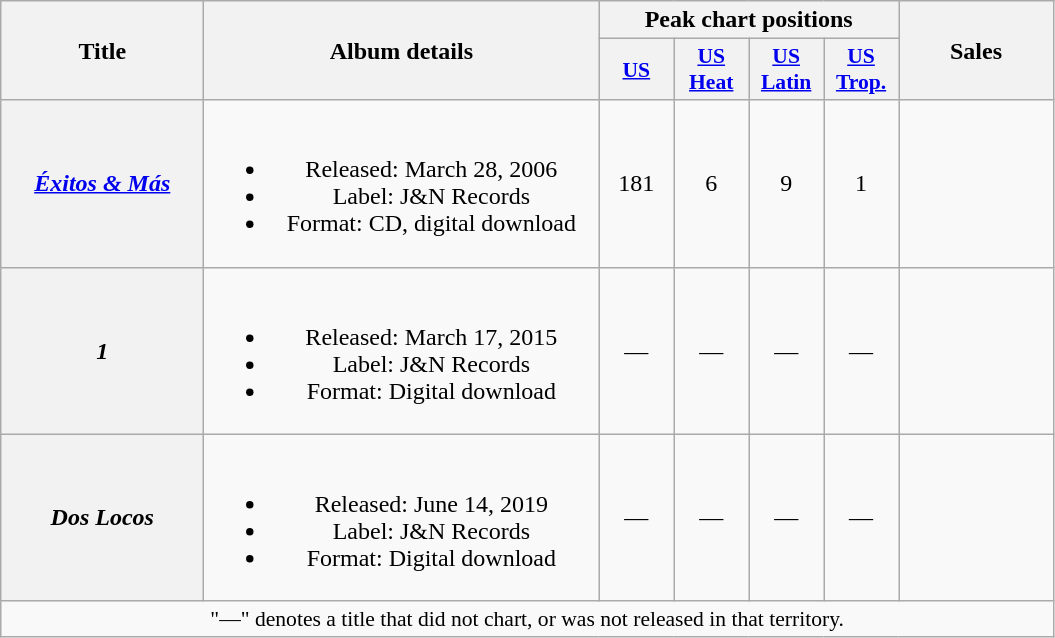<table class="wikitable plainrowheaders" style="text-align:center;">
<tr>
<th scope="col" rowspan="2" style="width:8em;">Title</th>
<th scope="col" rowspan="2" style="width:16em;">Album details</th>
<th scope="col" colspan="4">Peak chart positions</th>
<th scope="col" rowspan="2" style="width:6em;">Sales</th>
</tr>
<tr>
<th scope="col" style="width:3em;font-size:90%;"><a href='#'>US</a><br></th>
<th scope="col" style="width:3em;font-size:90%;"><a href='#'>US<br>Heat</a><br></th>
<th scope="col" style="width:3em;font-size:90%;"><a href='#'>US<br>Latin</a><br></th>
<th scope="col" style="width:3em;font-size:90%;"><a href='#'>US<br>Trop.</a><br></th>
</tr>
<tr>
<th scope="row" align="center"><em><a href='#'>Éxitos & Más</a></em></th>
<td><br><ul><li>Released: March 28, 2006</li><li>Label: J&N Records</li><li>Format: CD, digital download</li></ul></td>
<td>181</td>
<td>6</td>
<td>9</td>
<td>1</td>
<td></td>
</tr>
<tr>
<th scope="row" align="center"><em>1</em></th>
<td><br><ul><li>Released: March 17, 2015</li><li>Label: J&N Records</li><li>Format: Digital download</li></ul></td>
<td>—</td>
<td>—</td>
<td>—</td>
<td>—</td>
<td></td>
</tr>
<tr>
<th scope="row" align="center"><em>Dos Locos</em></th>
<td><br><ul><li>Released: June 14, 2019</li><li>Label: J&N Records</li><li>Format: Digital download</li></ul></td>
<td>—</td>
<td>—</td>
<td>—</td>
<td>—</td>
<td></td>
</tr>
<tr>
<td colspan="15" style="font-size:90%">"—" denotes a title that did not chart, or was not released in that territory.</td>
</tr>
</table>
